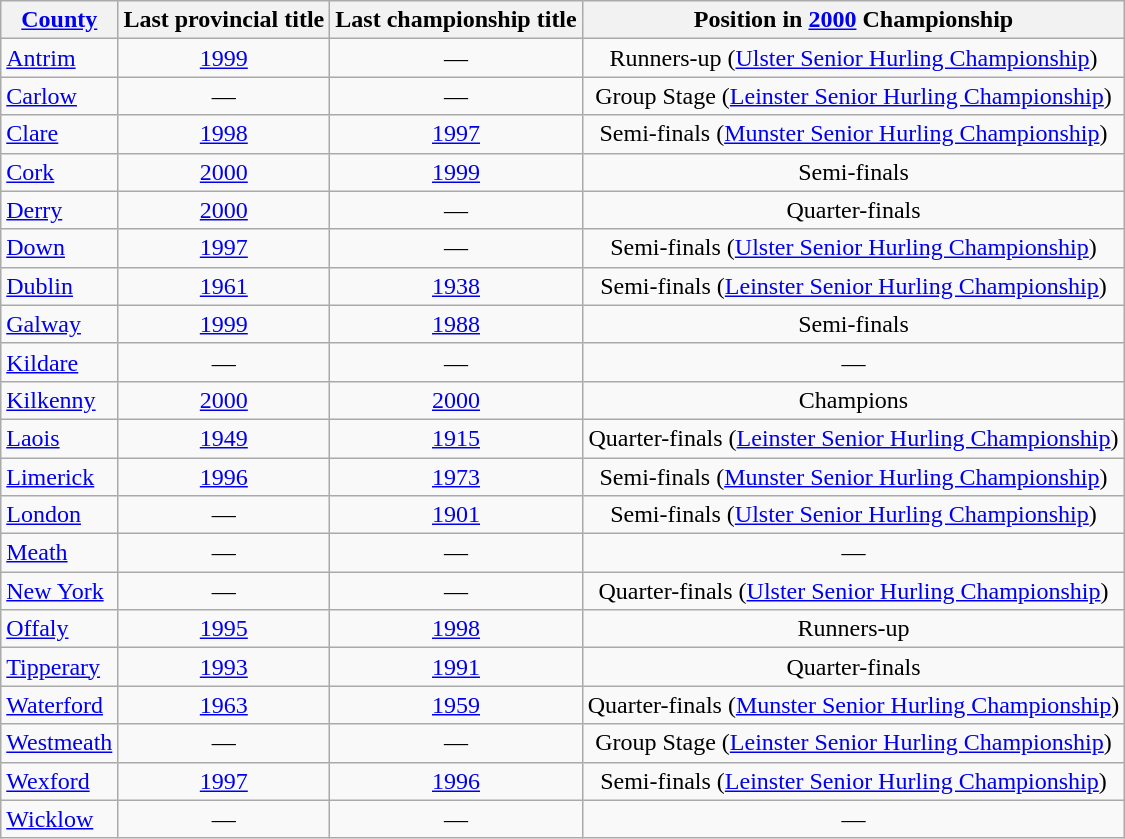<table class="wikitable sortable" style="text-align:center">
<tr>
<th><a href='#'>County</a></th>
<th>Last provincial title</th>
<th>Last championship title</th>
<th>Position in <a href='#'>2000</a> Championship</th>
</tr>
<tr>
<td style="text-align:left"> <a href='#'>Antrim</a></td>
<td><a href='#'>1999</a></td>
<td>—</td>
<td>Runners-up (<a href='#'>Ulster Senior Hurling Championship</a>)</td>
</tr>
<tr>
<td style="text-align:left"> <a href='#'>Carlow</a></td>
<td>—</td>
<td>—</td>
<td>Group Stage (<a href='#'>Leinster Senior Hurling Championship</a>)</td>
</tr>
<tr>
<td style="text-align:left"> <a href='#'>Clare</a></td>
<td><a href='#'>1998</a></td>
<td><a href='#'>1997</a></td>
<td>Semi-finals (<a href='#'>Munster Senior Hurling Championship</a>)</td>
</tr>
<tr>
<td style="text-align:left"> <a href='#'>Cork</a></td>
<td><a href='#'>2000</a></td>
<td><a href='#'>1999</a></td>
<td>Semi-finals</td>
</tr>
<tr>
<td style="text-align:left"> <a href='#'>Derry</a></td>
<td><a href='#'>2000</a></td>
<td>—</td>
<td>Quarter-finals</td>
</tr>
<tr>
<td style="text-align:left"> <a href='#'>Down</a></td>
<td><a href='#'>1997</a></td>
<td>—</td>
<td>Semi-finals (<a href='#'>Ulster Senior Hurling Championship</a>)</td>
</tr>
<tr>
<td style="text-align:left"> <a href='#'>Dublin</a></td>
<td><a href='#'>1961</a></td>
<td><a href='#'>1938</a></td>
<td>Semi-finals (<a href='#'>Leinster Senior Hurling Championship</a>)</td>
</tr>
<tr>
<td style="text-align:left"> <a href='#'>Galway</a></td>
<td><a href='#'>1999</a></td>
<td><a href='#'>1988</a></td>
<td>Semi-finals</td>
</tr>
<tr>
<td style="text-align:left"> <a href='#'>Kildare</a></td>
<td>—</td>
<td>—</td>
<td>—</td>
</tr>
<tr>
<td style="text-align:left"> <a href='#'>Kilkenny</a></td>
<td><a href='#'>2000</a></td>
<td><a href='#'>2000</a></td>
<td>Champions</td>
</tr>
<tr>
<td style="text-align:left"> <a href='#'>Laois</a></td>
<td><a href='#'>1949</a></td>
<td><a href='#'>1915</a></td>
<td>Quarter-finals (<a href='#'>Leinster Senior Hurling Championship</a>)</td>
</tr>
<tr>
<td style="text-align:left"> <a href='#'>Limerick</a></td>
<td><a href='#'>1996</a></td>
<td><a href='#'>1973</a></td>
<td>Semi-finals (<a href='#'>Munster Senior Hurling Championship</a>)</td>
</tr>
<tr>
<td style="text-align:left"> <a href='#'>London</a></td>
<td>—</td>
<td><a href='#'>1901</a></td>
<td>Semi-finals (<a href='#'>Ulster Senior Hurling Championship</a>)</td>
</tr>
<tr>
<td style="text-align:left"> <a href='#'>Meath</a></td>
<td>—</td>
<td>—</td>
<td>—</td>
</tr>
<tr>
<td style="text-align:left"> <a href='#'>New York</a></td>
<td>—</td>
<td>—</td>
<td>Quarter-finals (<a href='#'>Ulster Senior Hurling Championship</a>)</td>
</tr>
<tr>
<td style="text-align:left"> <a href='#'>Offaly</a></td>
<td><a href='#'>1995</a></td>
<td><a href='#'>1998</a></td>
<td>Runners-up</td>
</tr>
<tr>
<td style="text-align:left"> <a href='#'>Tipperary</a></td>
<td><a href='#'>1993</a></td>
<td><a href='#'>1991</a></td>
<td>Quarter-finals</td>
</tr>
<tr>
<td style="text-align:left"> <a href='#'>Waterford</a></td>
<td><a href='#'>1963</a></td>
<td><a href='#'>1959</a></td>
<td>Quarter-finals (<a href='#'>Munster Senior Hurling Championship</a>)</td>
</tr>
<tr>
<td style="text-align:left"> <a href='#'>Westmeath</a></td>
<td>—</td>
<td>—</td>
<td>Group Stage (<a href='#'>Leinster Senior Hurling Championship</a>)</td>
</tr>
<tr>
<td style="text-align:left"> <a href='#'>Wexford</a></td>
<td><a href='#'>1997</a></td>
<td><a href='#'>1996</a></td>
<td>Semi-finals (<a href='#'>Leinster Senior Hurling Championship</a>)</td>
</tr>
<tr>
<td style="text-align:left"> <a href='#'>Wicklow</a></td>
<td>—</td>
<td>—</td>
<td>—</td>
</tr>
</table>
